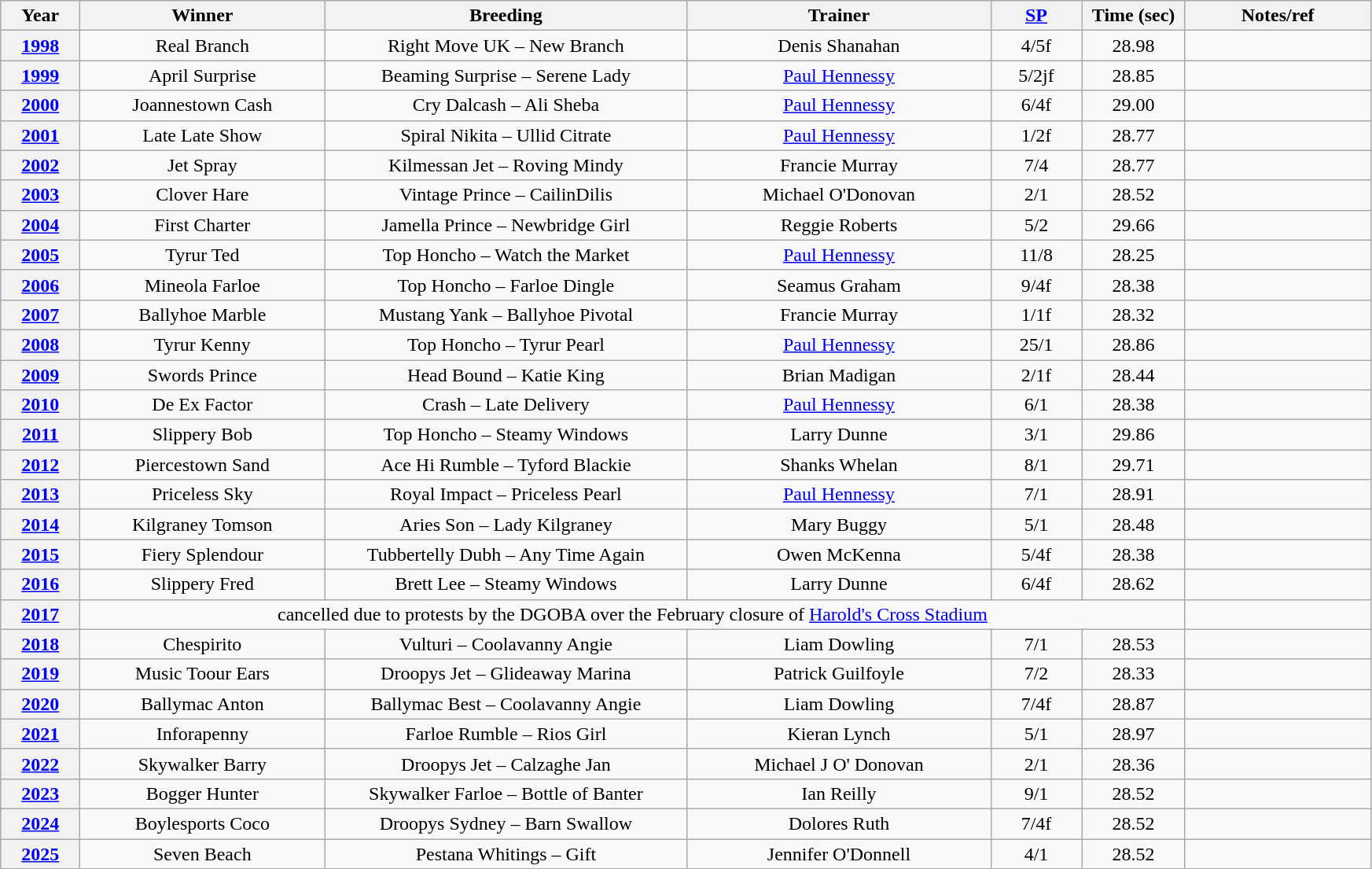<table class="wikitable" style="text-align:center">
<tr>
<th width=60>Year</th>
<th width=200>Winner</th>
<th width=300>Breeding</th>
<th width=250>Trainer</th>
<th width=70><a href='#'>SP</a></th>
<th width=80>Time (sec)</th>
<th width=150>Notes/ref</th>
</tr>
<tr>
<th><a href='#'>1998</a></th>
<td>Real Branch</td>
<td>Right Move UK – New Branch</td>
<td>Denis Shanahan</td>
<td>4/5f</td>
<td>28.98</td>
<td></td>
</tr>
<tr>
<th><a href='#'>1999</a></th>
<td>April Surprise</td>
<td>Beaming Surprise – Serene Lady</td>
<td><a href='#'>Paul Hennessy</a></td>
<td>5/2jf</td>
<td>28.85</td>
<td></td>
</tr>
<tr>
<th><a href='#'>2000</a></th>
<td>Joannestown Cash</td>
<td>Cry Dalcash – Ali Sheba</td>
<td><a href='#'>Paul Hennessy</a></td>
<td>6/4f</td>
<td>29.00</td>
<td></td>
</tr>
<tr>
<th><a href='#'>2001</a></th>
<td>Late Late Show</td>
<td>Spiral Nikita – Ullid Citrate</td>
<td><a href='#'>Paul Hennessy</a></td>
<td>1/2f</td>
<td>28.77</td>
<td></td>
</tr>
<tr>
<th><a href='#'>2002</a></th>
<td>Jet Spray</td>
<td>Kilmessan Jet – Roving Mindy</td>
<td>Francie Murray</td>
<td>7/4</td>
<td>28.77</td>
<td></td>
</tr>
<tr>
<th><a href='#'>2003</a></th>
<td>Clover Hare</td>
<td>Vintage Prince – CailinDilis</td>
<td>Michael O'Donovan</td>
<td>2/1</td>
<td>28.52</td>
<td></td>
</tr>
<tr>
<th><a href='#'>2004</a></th>
<td>First Charter</td>
<td>Jamella Prince – Newbridge Girl</td>
<td>Reggie Roberts</td>
<td>5/2</td>
<td>29.66</td>
<td></td>
</tr>
<tr>
<th><a href='#'>2005</a></th>
<td>Tyrur Ted</td>
<td>Top Honcho – Watch the Market</td>
<td><a href='#'>Paul Hennessy</a></td>
<td>11/8</td>
<td>28.25</td>
<td></td>
</tr>
<tr>
<th><a href='#'>2006</a></th>
<td>Mineola Farloe</td>
<td>Top Honcho – Farloe Dingle</td>
<td>Seamus Graham</td>
<td>9/4f</td>
<td>28.38</td>
<td></td>
</tr>
<tr>
<th><a href='#'>2007</a></th>
<td>Ballyhoe Marble</td>
<td>Mustang Yank – Ballyhoe Pivotal</td>
<td>Francie Murray</td>
<td>1/1f</td>
<td>28.32</td>
<td></td>
</tr>
<tr>
<th><a href='#'>2008</a></th>
<td>Tyrur Kenny</td>
<td>Top Honcho – Tyrur Pearl</td>
<td><a href='#'>Paul Hennessy</a></td>
<td>25/1</td>
<td>28.86</td>
<td></td>
</tr>
<tr>
<th><a href='#'>2009</a></th>
<td>Swords Prince</td>
<td>Head Bound – Katie King</td>
<td>Brian Madigan</td>
<td>2/1f</td>
<td>28.44</td>
<td></td>
</tr>
<tr>
<th><a href='#'>2010</a></th>
<td>De Ex Factor</td>
<td>Crash – Late Delivery</td>
<td><a href='#'>Paul Hennessy</a></td>
<td>6/1</td>
<td>28.38</td>
<td></td>
</tr>
<tr>
<th><a href='#'>2011</a></th>
<td>Slippery Bob</td>
<td>Top Honcho – Steamy Windows</td>
<td>Larry Dunne</td>
<td>3/1</td>
<td>29.86</td>
<td></td>
</tr>
<tr>
<th><a href='#'>2012</a></th>
<td>Piercestown Sand</td>
<td>Ace Hi Rumble – Tyford Blackie</td>
<td>Shanks Whelan</td>
<td>8/1</td>
<td>29.71</td>
<td></td>
</tr>
<tr>
<th><a href='#'>2013</a></th>
<td>Priceless Sky</td>
<td>Royal Impact – Priceless Pearl</td>
<td><a href='#'>Paul Hennessy</a></td>
<td>7/1</td>
<td>28.91</td>
<td></td>
</tr>
<tr>
<th><a href='#'>2014</a></th>
<td>Kilgraney Tomson</td>
<td>Aries Son – Lady Kilgraney</td>
<td>Mary Buggy</td>
<td>5/1</td>
<td>28.48</td>
<td></td>
</tr>
<tr>
<th><a href='#'>2015</a></th>
<td>Fiery Splendour</td>
<td>Tubbertelly Dubh – Any Time Again</td>
<td>Owen McKenna</td>
<td>5/4f</td>
<td>28.38</td>
<td></td>
</tr>
<tr>
<th><a href='#'>2016</a></th>
<td>Slippery Fred</td>
<td>Brett Lee – Steamy Windows</td>
<td>Larry Dunne</td>
<td>6/4f</td>
<td>28.62</td>
<td></td>
</tr>
<tr>
<th><a href='#'>2017</a></th>
<td colspan=5>cancelled due to protests by the DGOBA over the February closure of <a href='#'>Harold's Cross Stadium</a></td>
<td></td>
</tr>
<tr>
<th><a href='#'>2018</a></th>
<td>Chespirito</td>
<td>Vulturi – Coolavanny Angie</td>
<td>Liam Dowling</td>
<td>7/1</td>
<td>28.53</td>
<td></td>
</tr>
<tr>
<th><a href='#'>2019</a></th>
<td>Music Toour Ears</td>
<td>Droopys Jet – Glideaway Marina</td>
<td>Patrick Guilfoyle</td>
<td>7/2</td>
<td>28.33</td>
<td></td>
</tr>
<tr>
<th><a href='#'>2020</a></th>
<td>Ballymac Anton</td>
<td>Ballymac Best – Coolavanny Angie</td>
<td>Liam Dowling</td>
<td>7/4f</td>
<td>28.87</td>
<td></td>
</tr>
<tr>
<th><a href='#'>2021</a></th>
<td>Inforapenny</td>
<td>Farloe Rumble – Rios Girl</td>
<td>Kieran Lynch</td>
<td>5/1</td>
<td>28.97</td>
<td></td>
</tr>
<tr>
<th><a href='#'>2022</a></th>
<td>Skywalker Barry</td>
<td>Droopys Jet – Calzaghe Jan</td>
<td>Michael J O' Donovan</td>
<td>2/1</td>
<td>28.36</td>
<td></td>
</tr>
<tr>
<th><a href='#'>2023</a></th>
<td>Bogger Hunter</td>
<td>Skywalker Farloe – Bottle of Banter</td>
<td>Ian Reilly</td>
<td>9/1</td>
<td>28.52</td>
<td></td>
</tr>
<tr>
<th><a href='#'>2024</a></th>
<td>Boylesports Coco</td>
<td>Droopys Sydney – Barn Swallow</td>
<td>Dolores Ruth</td>
<td>7/4f</td>
<td>28.52</td>
<td></td>
</tr>
<tr>
<th><a href='#'>2025</a></th>
<td>Seven Beach</td>
<td>Pestana Whitings – Gift</td>
<td>Jennifer O'Donnell</td>
<td>4/1</td>
<td>28.52</td>
<td></td>
</tr>
</table>
